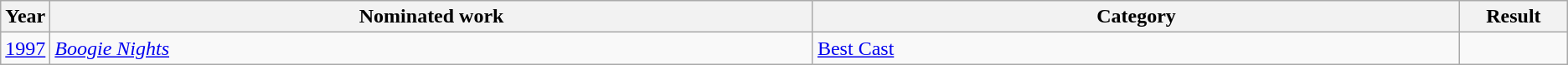<table class=wikitable>
<tr>
<th scope="col" style="width:1em;">Year</th>
<th scope="col" style="width:39em;">Nominated work</th>
<th scope="col" style="width:33em;">Category</th>
<th scope="col" style="width:5em;">Result</th>
</tr>
<tr>
<td><a href='#'>1997</a></td>
<td><em><a href='#'>Boogie Nights</a></em></td>
<td><a href='#'>Best Cast</a></td>
<td></td>
</tr>
</table>
